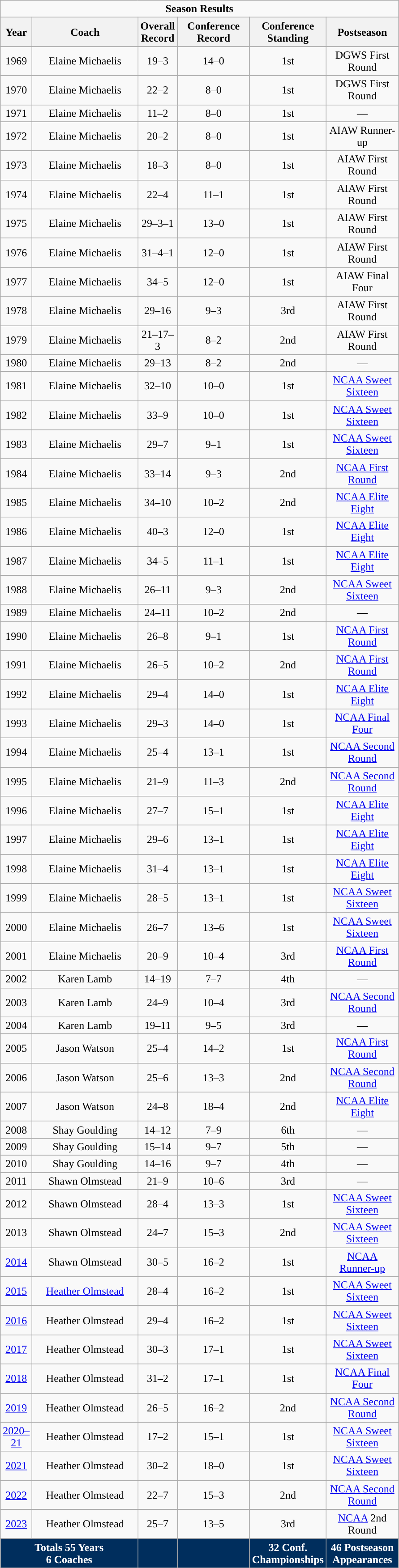<table class="wikitable sortable" style="text-align:center">
<tr>
<td colspan="6"><strong>Season Results</strong></td>
</tr>
<tr>
<th style="width:40px; ">Year</th>
<th style="width:150px; ">Coach</th>
<th style="width:40px; ">Overall Record</th>
<th style="width:100px; ">Conference Record</th>
<th style="width:40px; ">Conference Standing</th>
<th style="width:100px; ">Postseason</th>
</tr>
<tr>
</tr>
<tr>
<td>1969</td>
<td>Elaine Michaelis</td>
<td>19–3</td>
<td>14–0</td>
<td>1st</td>
<td>DGWS First Round</td>
</tr>
<tr>
<td>1970</td>
<td>Elaine Michaelis</td>
<td>22–2</td>
<td>8–0</td>
<td>1st</td>
<td>DGWS First Round</td>
</tr>
<tr>
<td>1971</td>
<td>Elaine Michaelis</td>
<td>11–2</td>
<td>8–0</td>
<td>1st</td>
<td>—</td>
</tr>
<tr>
</tr>
<tr>
<td>1972</td>
<td>Elaine Michaelis</td>
<td>20–2</td>
<td>8–0</td>
<td>1st</td>
<td>AIAW Runner-up</td>
</tr>
<tr>
<td>1973</td>
<td>Elaine Michaelis</td>
<td>18–3</td>
<td>8–0</td>
<td>1st</td>
<td>AIAW First Round</td>
</tr>
<tr>
<td>1974</td>
<td>Elaine Michaelis</td>
<td>22–4</td>
<td>11–1</td>
<td>1st</td>
<td>AIAW First Round</td>
</tr>
<tr>
<td>1975</td>
<td>Elaine Michaelis</td>
<td>29–3–1</td>
<td>13–0</td>
<td>1st</td>
<td>AIAW First Round</td>
</tr>
<tr>
<td>1976</td>
<td>Elaine Michaelis</td>
<td>31–4–1</td>
<td>12–0</td>
<td>1st</td>
<td>AIAW First Round</td>
</tr>
<tr>
<td>1977</td>
<td>Elaine Michaelis</td>
<td>34–5</td>
<td>12–0</td>
<td>1st</td>
<td>AIAW Final Four</td>
</tr>
<tr>
<td>1978</td>
<td>Elaine Michaelis</td>
<td>29–16</td>
<td>9–3</td>
<td>3rd</td>
<td>AIAW First Round</td>
</tr>
<tr>
<td>1979</td>
<td>Elaine Michaelis</td>
<td>21–17–3</td>
<td>8–2</td>
<td>2nd</td>
<td>AIAW First Round</td>
</tr>
<tr>
<td>1980</td>
<td>Elaine Michaelis</td>
<td>29–13</td>
<td>8–2</td>
<td>2nd</td>
<td>—</td>
</tr>
<tr>
<td>1981</td>
<td>Elaine Michaelis</td>
<td>32–10</td>
<td>10–0</td>
<td>1st</td>
<td><a href='#'>NCAA Sweet Sixteen</a></td>
</tr>
<tr>
</tr>
<tr>
<td>1982</td>
<td>Elaine Michaelis</td>
<td>33–9</td>
<td>10–0</td>
<td>1st</td>
<td><a href='#'>NCAA Sweet Sixteen</a></td>
</tr>
<tr>
<td>1983</td>
<td>Elaine Michaelis</td>
<td>29–7</td>
<td>9–1</td>
<td>1st</td>
<td><a href='#'>NCAA Sweet Sixteen</a></td>
</tr>
<tr>
<td>1984</td>
<td>Elaine Michaelis</td>
<td>33–14</td>
<td>9–3</td>
<td>2nd</td>
<td><a href='#'>NCAA First Round</a></td>
</tr>
<tr>
<td>1985</td>
<td>Elaine Michaelis</td>
<td>34–10</td>
<td>10–2</td>
<td>2nd</td>
<td><a href='#'>NCAA Elite Eight</a></td>
</tr>
<tr>
<td>1986</td>
<td>Elaine Michaelis</td>
<td>40–3</td>
<td>12–0</td>
<td>1st</td>
<td><a href='#'>NCAA Elite Eight</a></td>
</tr>
<tr>
<td>1987</td>
<td>Elaine Michaelis</td>
<td>34–5</td>
<td>11–1</td>
<td>1st</td>
<td><a href='#'>NCAA Elite Eight</a></td>
</tr>
<tr>
<td>1988</td>
<td>Elaine Michaelis</td>
<td>26–11</td>
<td>9–3</td>
<td>2nd</td>
<td><a href='#'>NCAA Sweet Sixteen</a></td>
</tr>
<tr>
<td>1989</td>
<td>Elaine Michaelis</td>
<td>24–11</td>
<td>10–2</td>
<td>2nd</td>
<td>—</td>
</tr>
<tr>
</tr>
<tr>
<td>1990</td>
<td>Elaine Michaelis</td>
<td>26–8</td>
<td>9–1</td>
<td>1st</td>
<td><a href='#'>NCAA First Round</a></td>
</tr>
<tr>
<td>1991</td>
<td>Elaine Michaelis</td>
<td>26–5</td>
<td>10–2</td>
<td>2nd</td>
<td><a href='#'>NCAA First Round</a></td>
</tr>
<tr>
<td>1992</td>
<td>Elaine Michaelis</td>
<td>29–4</td>
<td>14–0</td>
<td>1st</td>
<td><a href='#'>NCAA Elite Eight</a></td>
</tr>
<tr>
<td>1993</td>
<td>Elaine Michaelis</td>
<td>29–3</td>
<td>14–0</td>
<td>1st</td>
<td><a href='#'>NCAA Final Four</a></td>
</tr>
<tr>
<td>1994</td>
<td>Elaine Michaelis</td>
<td>25–4</td>
<td>13–1</td>
<td>1st</td>
<td><a href='#'>NCAA Second Round</a></td>
</tr>
<tr>
<td>1995</td>
<td>Elaine Michaelis</td>
<td>21–9</td>
<td>11–3</td>
<td>2nd</td>
<td><a href='#'>NCAA Second Round</a></td>
</tr>
<tr>
<td>1996</td>
<td>Elaine Michaelis</td>
<td>27–7</td>
<td>15–1</td>
<td>1st</td>
<td><a href='#'>NCAA Elite Eight</a></td>
</tr>
<tr>
<td>1997</td>
<td>Elaine Michaelis</td>
<td>29–6</td>
<td>13–1</td>
<td>1st</td>
<td><a href='#'>NCAA Elite Eight</a></td>
</tr>
<tr>
<td>1998</td>
<td>Elaine Michaelis</td>
<td>31–4</td>
<td>13–1</td>
<td>1st</td>
<td><a href='#'>NCAA Elite Eight</a></td>
</tr>
<tr>
</tr>
<tr>
<td>1999</td>
<td>Elaine Michaelis</td>
<td>28–5</td>
<td>13–1</td>
<td>1st</td>
<td><a href='#'>NCAA Sweet Sixteen</a></td>
</tr>
<tr>
<td>2000</td>
<td>Elaine Michaelis</td>
<td>26–7</td>
<td>13–6</td>
<td>1st</td>
<td><a href='#'>NCAA Sweet Sixteen</a></td>
</tr>
<tr>
<td>2001</td>
<td>Elaine Michaelis</td>
<td>20–9</td>
<td>10–4</td>
<td>3rd</td>
<td><a href='#'>NCAA First Round</a></td>
</tr>
<tr>
<td>2002</td>
<td>Karen Lamb</td>
<td>14–19</td>
<td>7–7</td>
<td>4th</td>
<td>—</td>
</tr>
<tr>
<td>2003</td>
<td>Karen Lamb</td>
<td>24–9</td>
<td>10–4</td>
<td>3rd</td>
<td><a href='#'>NCAA Second Round</a></td>
</tr>
<tr>
<td>2004</td>
<td>Karen Lamb</td>
<td>19–11</td>
<td>9–5</td>
<td>3rd</td>
<td>—</td>
</tr>
<tr>
<td>2005</td>
<td>Jason Watson</td>
<td>25–4</td>
<td>14–2</td>
<td>1st</td>
<td><a href='#'>NCAA First Round</a></td>
</tr>
<tr>
<td>2006</td>
<td>Jason Watson</td>
<td>25–6</td>
<td>13–3</td>
<td>2nd</td>
<td><a href='#'>NCAA Second Round</a></td>
</tr>
<tr>
<td>2007</td>
<td>Jason Watson</td>
<td>24–8</td>
<td>18–4</td>
<td>2nd</td>
<td><a href='#'>NCAA Elite Eight</a></td>
</tr>
<tr>
<td>2008</td>
<td>Shay Goulding</td>
<td>14–12</td>
<td>7–9</td>
<td>6th</td>
<td>—</td>
</tr>
<tr>
<td>2009</td>
<td>Shay Goulding</td>
<td>15–14</td>
<td>9–7</td>
<td>5th</td>
<td>—</td>
</tr>
<tr>
<td>2010</td>
<td>Shay Goulding</td>
<td>14–16</td>
<td>9–7</td>
<td>4th</td>
<td>—</td>
</tr>
<tr>
</tr>
<tr>
<td>2011</td>
<td>Shawn Olmstead</td>
<td>21–9</td>
<td>10–6</td>
<td>3rd</td>
<td>—</td>
</tr>
<tr>
<td>2012</td>
<td>Shawn Olmstead</td>
<td>28–4</td>
<td>13–3</td>
<td>1st</td>
<td><a href='#'>NCAA Sweet Sixteen</a></td>
</tr>
<tr>
<td>2013</td>
<td>Shawn Olmstead</td>
<td>24–7</td>
<td>15–3</td>
<td>2nd</td>
<td><a href='#'>NCAA Sweet Sixteen</a></td>
</tr>
<tr>
<td><a href='#'>2014</a></td>
<td>Shawn Olmstead</td>
<td>30–5</td>
<td>16–2</td>
<td>1st</td>
<td><a href='#'>NCAA Runner-up</a></td>
</tr>
<tr>
<td><a href='#'>2015</a></td>
<td><a href='#'>Heather Olmstead</a></td>
<td>28–4</td>
<td>16–2</td>
<td>1st</td>
<td><a href='#'>NCAA Sweet Sixteen</a></td>
</tr>
<tr>
<td><a href='#'>2016</a></td>
<td>Heather Olmstead</td>
<td>29–4</td>
<td>16–2</td>
<td>1st</td>
<td><a href='#'>NCAA Sweet Sixteen</a></td>
</tr>
<tr>
<td><a href='#'>2017</a></td>
<td>Heather Olmstead</td>
<td>30–3</td>
<td>17–1</td>
<td>1st</td>
<td><a href='#'>NCAA Sweet Sixteen</a></td>
</tr>
<tr>
<td><a href='#'>2018</a></td>
<td>Heather Olmstead</td>
<td>31–2</td>
<td>17–1</td>
<td>1st</td>
<td><a href='#'>NCAA Final Four</a></td>
</tr>
<tr>
<td><a href='#'>2019</a></td>
<td>Heather Olmstead</td>
<td>26–5</td>
<td>16–2</td>
<td>2nd</td>
<td><a href='#'>NCAA Second Round</a></td>
</tr>
<tr>
<td><a href='#'>2020–21</a></td>
<td>Heather Olmstead</td>
<td>17–2</td>
<td>15–1</td>
<td>1st</td>
<td><a href='#'>NCAA Sweet Sixteen</a></td>
</tr>
<tr>
<td><a href='#'>2021</a></td>
<td>Heather Olmstead</td>
<td>30–2</td>
<td>18–0</td>
<td>1st</td>
<td><a href='#'>NCAA Sweet Sixteen</a></td>
</tr>
<tr>
<td><a href='#'>2022</a></td>
<td>Heather Olmstead</td>
<td>22–7</td>
<td>15–3</td>
<td>2nd</td>
<td><a href='#'>NCAA Second Round</a></td>
</tr>
<tr>
</tr>
<tr>
<td><a href='#'>2023</a></td>
<td>Heather Olmstead</td>
<td>25–7</td>
<td>13–5</td>
<td>3rd</td>
<td><a href='#'>NCAA</a> 2nd Round</td>
</tr>
<tr>
</tr>
<tr style="text-align:center; background:#002E5D; color:white;">
<td colspan="2"><strong>Totals 55 Years<br>6 Coaches </strong></td>
<td></td>
<td></td>
<td><strong>32 Conf. Championships</strong> </td>
<td><strong>46 Postseason Appearances</strong></td>
</tr>
<tr>
</tr>
</table>
